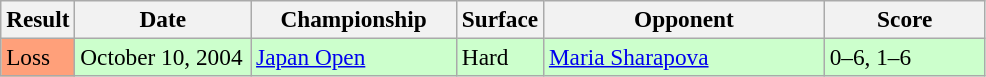<table class="sortable wikitable" style=font-size:97%>
<tr>
<th>Result</th>
<th width=110>Date</th>
<th width=130>Championship</th>
<th>Surface</th>
<th width=180>Opponent</th>
<th width=100>Score</th>
</tr>
<tr bgcolor="CCFFCC">
<td bgcolor=FFA07A>Loss</td>
<td>October 10, 2004</td>
<td><a href='#'>Japan Open</a></td>
<td>Hard</td>
<td> <a href='#'>Maria Sharapova</a></td>
<td>0–6, 1–6</td>
</tr>
</table>
